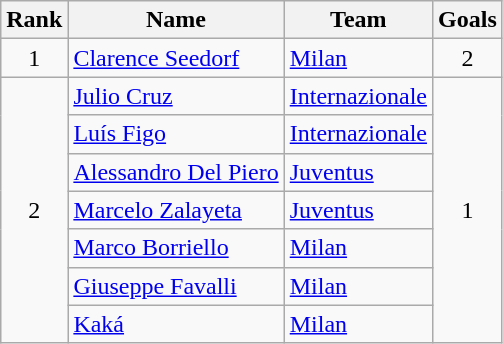<table class="wikitable" style="text-align: center;">
<tr>
<th>Rank</th>
<th>Name</th>
<th>Team</th>
<th>Goals</th>
</tr>
<tr>
<td>1</td>
<td align="left"> <a href='#'>Clarence Seedorf</a></td>
<td align="left"> <a href='#'>Milan</a></td>
<td>2</td>
</tr>
<tr>
<td rowspan=7>2</td>
<td align="left"> <a href='#'>Julio Cruz</a></td>
<td align="left"> <a href='#'>Internazionale</a></td>
<td rowspan=7>1</td>
</tr>
<tr>
<td align="left"> <a href='#'>Luís Figo</a></td>
<td align="left"> <a href='#'>Internazionale</a></td>
</tr>
<tr>
<td align="left"> <a href='#'>Alessandro Del Piero</a></td>
<td align="left"> <a href='#'>Juventus</a></td>
</tr>
<tr>
<td align="left"> <a href='#'>Marcelo Zalayeta</a></td>
<td align="left"> <a href='#'>Juventus</a></td>
</tr>
<tr>
<td align="left"> <a href='#'>Marco Borriello</a></td>
<td align="left"> <a href='#'>Milan</a></td>
</tr>
<tr>
<td align="left"> <a href='#'>Giuseppe Favalli</a></td>
<td align="left"> <a href='#'>Milan</a></td>
</tr>
<tr>
<td align="left"> <a href='#'>Kaká</a></td>
<td align="left"> <a href='#'>Milan</a></td>
</tr>
</table>
